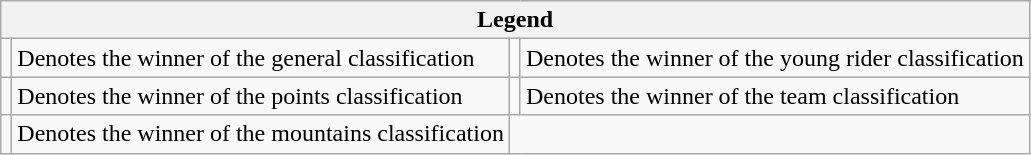<table class="wikitable">
<tr>
<th colspan="4">Legend</th>
</tr>
<tr>
<td></td>
<td>Denotes the winner of the general classification</td>
<td></td>
<td>Denotes the winner of the young rider classification</td>
</tr>
<tr>
<td></td>
<td>Denotes the winner of the points classification</td>
<td></td>
<td>Denotes the winner of the team classification</td>
</tr>
<tr>
<td></td>
<td>Denotes the winner of the mountains classification</td>
</tr>
</table>
